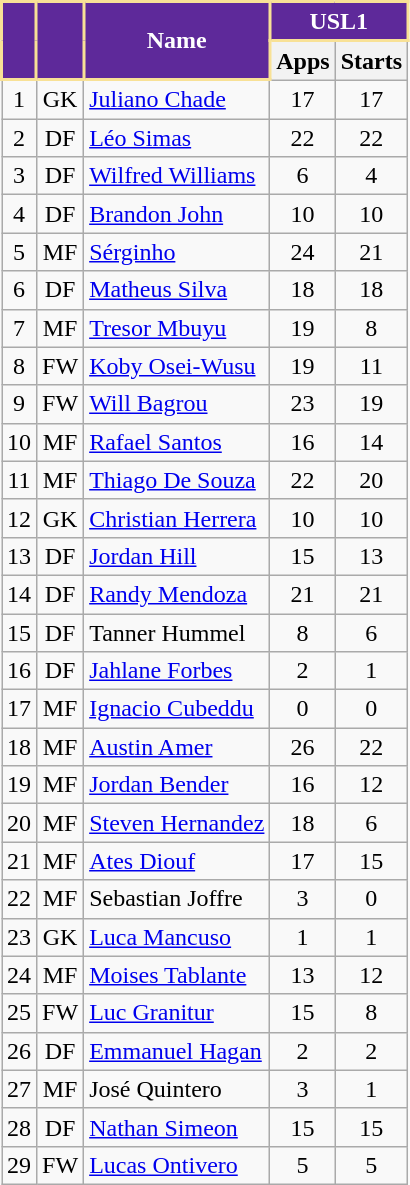<table class="wikitable sortable" style="text-align:center">
<tr>
<th rowspan="2" style="background:#5E299A; color:white; border:2px solid #F8E196;"></th>
<th rowspan="2" style="background:#5E299A; color:white; border:2px solid #F8E196;"></th>
<th rowspan="2" style="background:#5E299A; color:white; border:2px solid #F8E196;">Name</th>
<th colspan="2" style="width:60px; background:#5E299A; color:white; border:2px solid #F8E196;">USL1</th>
</tr>
<tr>
<th>Apps</th>
<th>Starts</th>
</tr>
<tr>
<td>1</td>
<td>GK</td>
<td align="left"> <a href='#'>Juliano Chade</a></td>
<td>17</td>
<td>17</td>
</tr>
<tr>
<td>2</td>
<td>DF</td>
<td align="left"> <a href='#'>Léo Simas</a></td>
<td>22</td>
<td>22</td>
</tr>
<tr>
<td>3</td>
<td>DF</td>
<td align="left"> <a href='#'>Wilfred Williams</a></td>
<td>6</td>
<td>4</td>
</tr>
<tr>
<td>4</td>
<td>DF</td>
<td align="left"> <a href='#'>Brandon John</a></td>
<td>10</td>
<td>10</td>
</tr>
<tr>
<td>5</td>
<td>MF</td>
<td align="left"> <a href='#'>Sérginho</a></td>
<td>24</td>
<td>21</td>
</tr>
<tr>
<td>6</td>
<td>DF</td>
<td align="left"> <a href='#'>Matheus Silva</a></td>
<td>18</td>
<td>18</td>
</tr>
<tr>
<td>7</td>
<td>MF</td>
<td align="left"> <a href='#'>Tresor Mbuyu</a></td>
<td>19</td>
<td>8</td>
</tr>
<tr>
<td>8</td>
<td>FW</td>
<td align="left"> <a href='#'>Koby Osei-Wusu</a></td>
<td>19</td>
<td>11</td>
</tr>
<tr>
<td>9</td>
<td>FW</td>
<td align="left"> <a href='#'>Will Bagrou</a></td>
<td>23</td>
<td>19</td>
</tr>
<tr>
<td>10</td>
<td>MF</td>
<td align="left"> <a href='#'>Rafael Santos</a></td>
<td>16</td>
<td>14</td>
</tr>
<tr>
<td>11</td>
<td>MF</td>
<td align="left"> <a href='#'>Thiago De Souza</a></td>
<td>22</td>
<td>20</td>
</tr>
<tr>
<td>12</td>
<td>GK</td>
<td align="left"> <a href='#'>Christian Herrera</a></td>
<td>10</td>
<td>10</td>
</tr>
<tr>
<td>13</td>
<td>DF</td>
<td align="left"> <a href='#'>Jordan Hill</a></td>
<td>15</td>
<td>13</td>
</tr>
<tr>
<td>14</td>
<td>DF</td>
<td align="left"> <a href='#'>Randy Mendoza</a></td>
<td>21</td>
<td>21</td>
</tr>
<tr>
<td>15</td>
<td>DF</td>
<td align="left"> Tanner Hummel</td>
<td>8</td>
<td>6</td>
</tr>
<tr>
<td>16</td>
<td>DF</td>
<td align="left"> <a href='#'>Jahlane Forbes</a></td>
<td>2</td>
<td>1</td>
</tr>
<tr>
<td>17</td>
<td>MF</td>
<td align="left"> <a href='#'>Ignacio Cubeddu</a></td>
<td>0</td>
<td>0</td>
</tr>
<tr>
<td>18</td>
<td>MF</td>
<td align="left"> <a href='#'>Austin Amer</a></td>
<td>26</td>
<td>22</td>
</tr>
<tr>
<td>19</td>
<td>MF</td>
<td align="left"> <a href='#'>Jordan Bender</a></td>
<td>16</td>
<td>12</td>
</tr>
<tr>
<td>20</td>
<td>MF</td>
<td align="left"> <a href='#'>Steven Hernandez</a></td>
<td>18</td>
<td>6</td>
</tr>
<tr>
<td>21</td>
<td>MF</td>
<td align="left"> <a href='#'>Ates Diouf</a></td>
<td>17</td>
<td>15</td>
</tr>
<tr>
<td>22</td>
<td>MF</td>
<td align="left"> Sebastian Joffre</td>
<td>3</td>
<td>0</td>
</tr>
<tr>
<td>23</td>
<td>GK</td>
<td align="left"> <a href='#'>Luca Mancuso</a></td>
<td>1</td>
<td>1</td>
</tr>
<tr>
<td>24</td>
<td>MF</td>
<td align="left"> <a href='#'>Moises Tablante</a></td>
<td>13</td>
<td>12</td>
</tr>
<tr>
<td>25</td>
<td>FW</td>
<td align="left"> <a href='#'>Luc Granitur</a></td>
<td>15</td>
<td>8</td>
</tr>
<tr>
<td>26</td>
<td>DF</td>
<td align="left"> <a href='#'>Emmanuel Hagan</a></td>
<td>2</td>
<td>2</td>
</tr>
<tr>
<td>27</td>
<td>MF</td>
<td align="left"> José Quintero</td>
<td>3</td>
<td>1</td>
</tr>
<tr>
<td>28</td>
<td>DF</td>
<td align="left"> <a href='#'>Nathan Simeon</a></td>
<td>15</td>
<td>15</td>
</tr>
<tr>
<td>29</td>
<td>FW</td>
<td align="left"> <a href='#'>Lucas Ontivero</a></td>
<td>5</td>
<td>5</td>
</tr>
</table>
